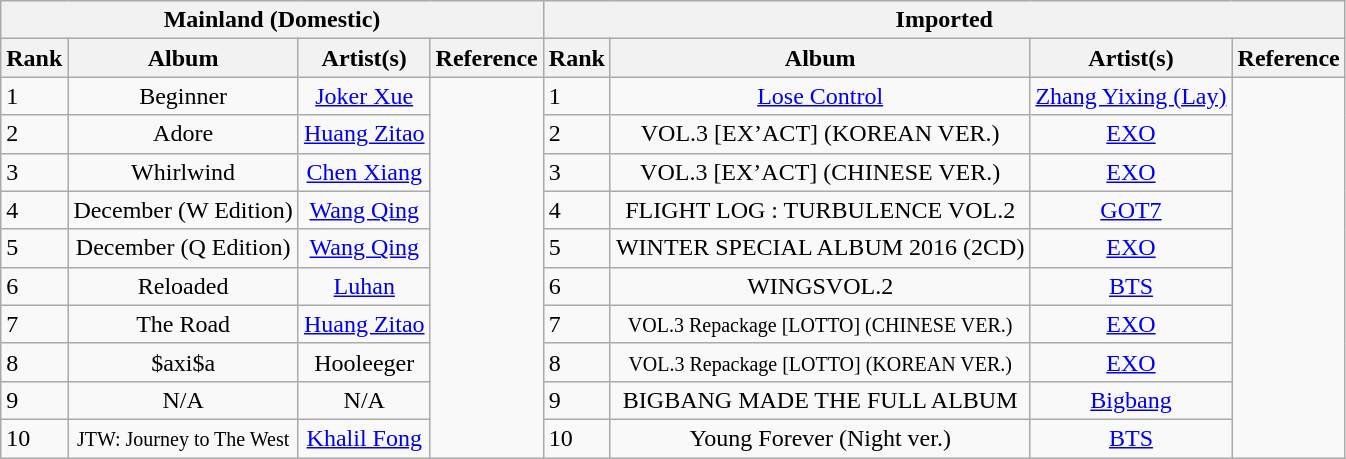<table class="wikitable">
<tr>
<th colspan="4">Mainland (Domestic)</th>
<th colspan="4">Imported</th>
</tr>
<tr>
<th align="center">Rank</th>
<th align="center">Album</th>
<th align="center">Artist(s)</th>
<th align="center">Reference</th>
<th>Rank</th>
<th>Album</th>
<th>Artist(s)</th>
<th>Reference</th>
</tr>
<tr>
<td align="left">1</td>
<td align="center">Beginner</td>
<td align="center"><a href='#'>Joker Xue</a></td>
<td rowspan="10" align="center"></td>
<td>1</td>
<td align="center"><a href='#'>Lose Control</a></td>
<td align="center"><a href='#'>Zhang Yixing (Lay)</a></td>
<td rowspan="10" align="center"></td>
</tr>
<tr>
<td align="left">2</td>
<td align="center">Adore</td>
<td align="center"><a href='#'>Huang Zitao</a></td>
<td align="left">2</td>
<td align="center">VOL.3 [EX’ACT] (KOREAN VER.)</td>
<td align="center"><a href='#'>EXO</a></td>
</tr>
<tr>
<td align="left">3</td>
<td align="center">Whirlwind</td>
<td align="center"><a href='#'>Chen Xiang</a></td>
<td align="left">3</td>
<td align="center">VOL.3 [EX’ACT] (CHINESE VER.)</td>
<td align="center"><a href='#'>EXO</a></td>
</tr>
<tr>
<td align="left">4</td>
<td align="center">December (W Edition)</td>
<td align="center"><a href='#'>Wang Qing</a></td>
<td align="left">4</td>
<td align="center">FLIGHT LOG : TURBULENCE VOL.2</td>
<td align="center"><a href='#'>GOT7</a></td>
</tr>
<tr>
<td align="left">5</td>
<td align="center">December (Q Edition)</td>
<td align="center"><a href='#'>Wang Qing</a></td>
<td align="left">5</td>
<td align="center">WINTER SPECIAL ALBUM 2016 (2CD)</td>
<td align="center"><a href='#'>EXO</a></td>
</tr>
<tr>
<td align="left">6</td>
<td align="center">Reloaded</td>
<td align="center"><a href='#'>Luhan</a></td>
<td align="left">6</td>
<td align="center">WINGSVOL.2</td>
<td align="center"><a href='#'>BTS</a></td>
</tr>
<tr>
<td align="left">7</td>
<td align="center">The Road</td>
<td align="center"><a href='#'>Huang Zitao</a></td>
<td>7</td>
<td align="center"><small>VOL.3 Repackage [LOTTO]  (CHINESE VER.)</small></td>
<td align="center"><a href='#'>EXO</a></td>
</tr>
<tr>
<td align="left">8</td>
<td align="center">$axi$a</td>
<td align="center">Hooleeger</td>
<td align="left">8</td>
<td align="center"><small>VOL.3 Repackage [LOTTO] (KOREAN VER.)</small></td>
<td align="center"><a href='#'>EXO</a></td>
</tr>
<tr>
<td align="left">9</td>
<td align="center">N/A</td>
<td align="center">N/A</td>
<td>9</td>
<td align="center">BIGBANG MADE THE FULL ALBUM</td>
<td align="center"><a href='#'>Bigbang</a></td>
</tr>
<tr>
<td align="left">10</td>
<td align="center"><small>JTW: Journey to The West</small></td>
<td align="center"><a href='#'>Khalil Fong</a></td>
<td align="left">10</td>
<td align="center">Young Forever (Night ver.)</td>
<td align="center"><a href='#'>BTS</a></td>
</tr>
</table>
